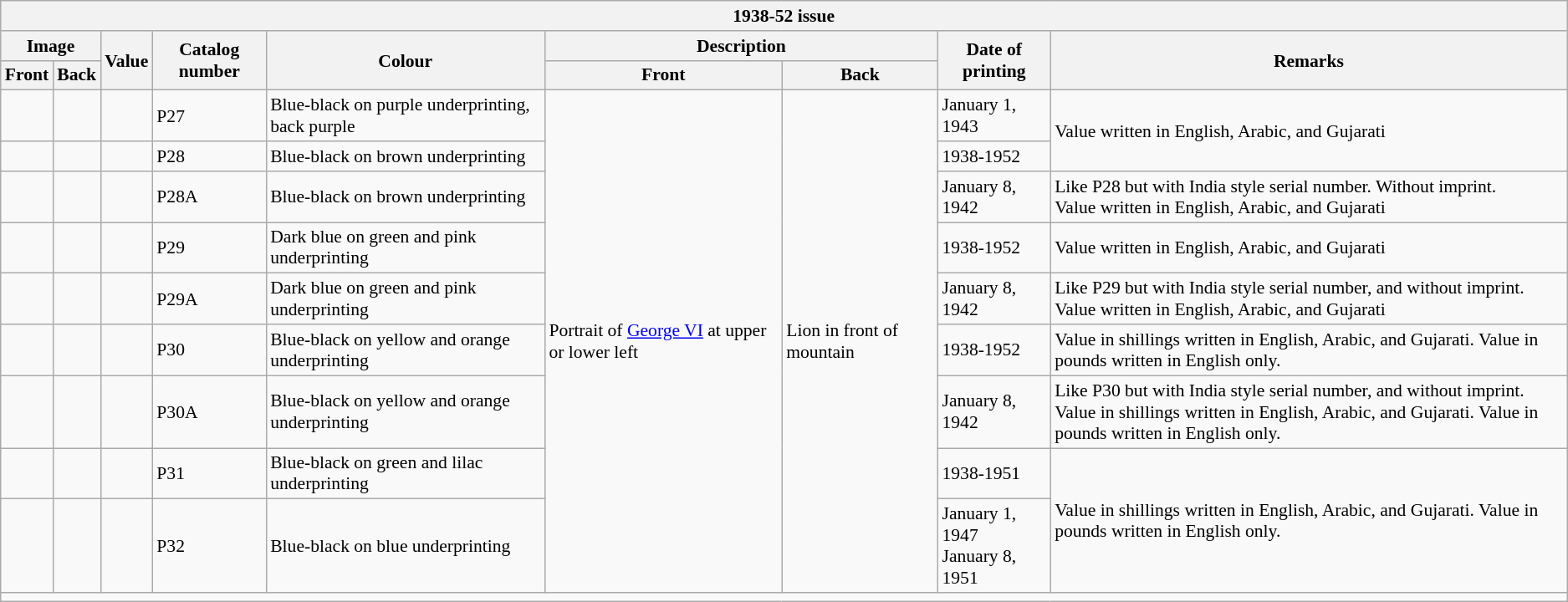<table class="wikitable" style="font-size: 90%">
<tr>
<th colspan="9">1938-52 issue</th>
</tr>
<tr>
<th colspan="2">Image</th>
<th rowspan="2">Value</th>
<th rowspan="2">Catalog number</th>
<th rowspan="2">Colour</th>
<th colspan="2">Description</th>
<th rowspan="2">Date of printing</th>
<th rowspan="2">Remarks</th>
</tr>
<tr>
<th>Front</th>
<th>Back</th>
<th>Front</th>
<th>Back</th>
</tr>
<tr>
<td align="center"></td>
<td align="center"></td>
<td></td>
<td>P27</td>
<td>Blue-black on purple underprinting, back purple</td>
<td rowspan="9">Portrait of <a href='#'>George VI</a> at upper or lower left</td>
<td rowspan="9">Lion in front of mountain</td>
<td>January 1, 1943</td>
<td rowspan="2">Value written in English, Arabic, and Gujarati</td>
</tr>
<tr>
<td align="center"></td>
<td align="center"></td>
<td></td>
<td>P28</td>
<td>Blue-black on brown underprinting</td>
<td>1938-1952</td>
</tr>
<tr>
<td align="center"></td>
<td align="center"></td>
<td></td>
<td>P28A</td>
<td>Blue-black on brown underprinting</td>
<td>January 8, 1942</td>
<td>Like P28 but with India style serial number. Without imprint.<br>Value written in English, Arabic, and Gujarati</td>
</tr>
<tr>
<td align="center"></td>
<td align="center"></td>
<td></td>
<td>P29</td>
<td>Dark blue on green and pink underprinting</td>
<td>1938-1952</td>
<td>Value written in English, Arabic, and Gujarati</td>
</tr>
<tr>
<td align="center"></td>
<td align="center"></td>
<td></td>
<td>P29A</td>
<td>Dark blue on green and pink underprinting</td>
<td>January 8, 1942</td>
<td>Like P29 but with India style serial number, and without imprint.<br>Value written in English, Arabic, and Gujarati</td>
</tr>
<tr>
<td align="center"></td>
<td align="center"></td>
<td><br></td>
<td>P30</td>
<td>Blue-black on yellow and orange underprinting</td>
<td>1938-1952</td>
<td>Value in shillings written in English, Arabic, and Gujarati. Value in pounds written in English only.</td>
</tr>
<tr>
<td align="center"></td>
<td align="center"></td>
<td><br></td>
<td>P30A</td>
<td>Blue-black on yellow and orange underprinting</td>
<td>January 8, 1942</td>
<td>Like P30 but with India style serial number, and without imprint.<br>Value in shillings written in English, Arabic, and Gujarati. Value in pounds written in English only.</td>
</tr>
<tr>
<td align="center"></td>
<td align="center"></td>
<td><br></td>
<td>P31</td>
<td>Blue-black on green and lilac underprinting</td>
<td>1938-1951</td>
<td rowspan="2">Value in shillings written in English, Arabic, and Gujarati. Value in pounds written in English only.</td>
</tr>
<tr>
<td align="center"></td>
<td align="center"></td>
<td><br></td>
<td>P32</td>
<td>Blue-black on blue underprinting</td>
<td>January 1, 1947<br>January 8, 1951</td>
</tr>
<tr>
<td colspan="9"></td>
</tr>
</table>
